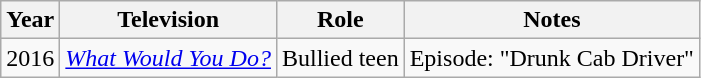<table class="wikitable">
<tr>
<th>Year</th>
<th>Television</th>
<th>Role</th>
<th>Notes</th>
</tr>
<tr>
<td>2016</td>
<td><em><a href='#'>What Would You Do?</a></em></td>
<td>Bullied teen</td>
<td>Episode: "Drunk Cab Driver"</td>
</tr>
</table>
